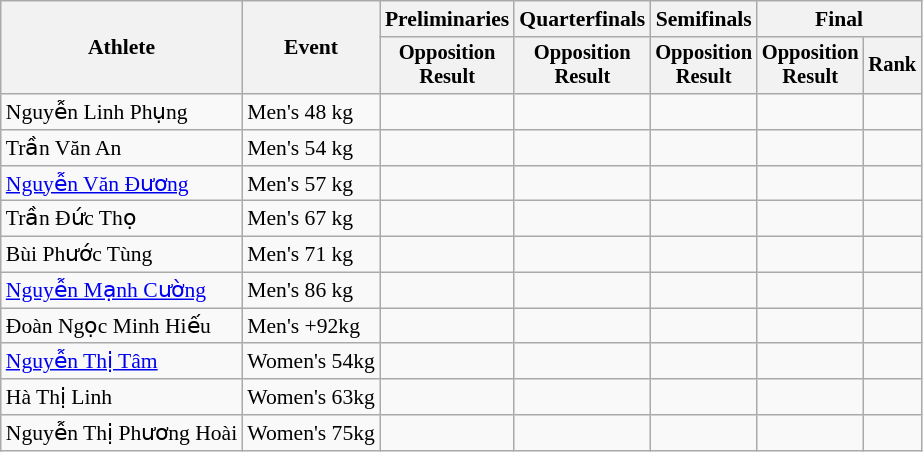<table class="wikitable" style="font-size:90%">
<tr>
<th rowspan="2">Athlete</th>
<th rowspan="2">Event</th>
<th>Preliminaries</th>
<th>Quarterfinals</th>
<th>Semifinals</th>
<th colspan=2>Final</th>
</tr>
<tr style="font-size:95%">
<th>Opposition<br>Result</th>
<th>Opposition<br>Result</th>
<th>Opposition<br>Result</th>
<th>Opposition<br>Result</th>
<th>Rank</th>
</tr>
<tr align=center>
<td align=left>Nguyễn Linh Phụng</td>
<td align=left>Men's 48 kg</td>
<td></td>
<td></td>
<td></td>
<td></td>
<td></td>
</tr>
<tr align=center>
<td align=left>Trần Văn An</td>
<td align=left>Men's 54 kg</td>
<td></td>
<td></td>
<td></td>
<td></td>
<td></td>
</tr>
<tr align=center>
<td align=left><a href='#'>Nguyễn Văn Đương</a></td>
<td align=left>Men's 57 kg</td>
<td></td>
<td></td>
<td></td>
<td></td>
<td></td>
</tr>
<tr align=center>
<td align=left>Trần Đức Thọ</td>
<td align=left>Men's 67 kg</td>
<td></td>
<td></td>
<td></td>
<td></td>
<td></td>
</tr>
<tr align=center>
<td align=left>Bùi Phước Tùng</td>
<td align=left>Men's 71 kg</td>
<td></td>
<td></td>
<td></td>
<td></td>
<td></td>
</tr>
<tr align=center>
<td align=left><a href='#'>Nguyễn Mạnh Cường</a></td>
<td align=left>Men's 86 kg</td>
<td></td>
<td></td>
<td></td>
<td></td>
<td></td>
</tr>
<tr align=center>
<td align=left>Đoàn Ngọc Minh Hiếu</td>
<td align=left>Men's +92kg</td>
<td></td>
<td></td>
<td></td>
<td></td>
<td></td>
</tr>
<tr align=center>
<td align=left><a href='#'>Nguyễn Thị Tâm</a></td>
<td align=left>Women's 54kg</td>
<td></td>
<td></td>
<td></td>
<td></td>
<td></td>
</tr>
<tr align=center>
<td align=left>Hà Thị Linh</td>
<td align=left>Women's 63kg</td>
<td></td>
<td></td>
<td></td>
<td></td>
<td></td>
</tr>
<tr align=center>
<td align=left>Nguyễn Thị Phương Hoài</td>
<td align=left>Women's 75kg</td>
<td></td>
<td></td>
<td></td>
<td></td>
<td></td>
</tr>
</table>
